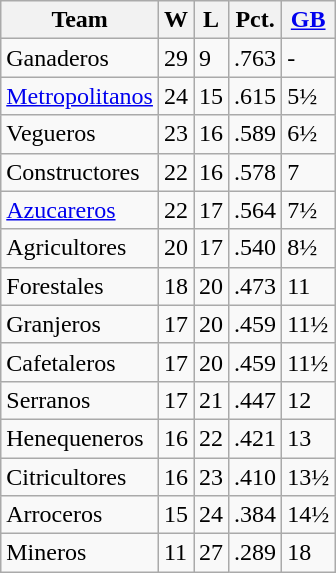<table class="wikitable">
<tr>
<th>Team</th>
<th>W</th>
<th>L</th>
<th>Pct.</th>
<th><a href='#'>GB</a></th>
</tr>
<tr>
<td>Ganaderos</td>
<td>29</td>
<td>9</td>
<td>.763</td>
<td>-</td>
</tr>
<tr>
<td><a href='#'>Metropolitanos</a></td>
<td>24</td>
<td>15</td>
<td>.615</td>
<td>5½</td>
</tr>
<tr>
<td>Vegueros</td>
<td>23</td>
<td>16</td>
<td>.589</td>
<td>6½</td>
</tr>
<tr>
<td>Constructores</td>
<td>22</td>
<td>16</td>
<td>.578</td>
<td>7</td>
</tr>
<tr>
<td><a href='#'>Azucareros</a></td>
<td>22</td>
<td>17</td>
<td>.564</td>
<td>7½</td>
</tr>
<tr>
<td>Agricultores</td>
<td>20</td>
<td>17</td>
<td>.540</td>
<td>8½</td>
</tr>
<tr>
<td>Forestales</td>
<td>18</td>
<td>20</td>
<td>.473</td>
<td>11</td>
</tr>
<tr>
<td>Granjeros</td>
<td>17</td>
<td>20</td>
<td>.459</td>
<td>11½</td>
</tr>
<tr>
<td>Cafetaleros</td>
<td>17</td>
<td>20</td>
<td>.459</td>
<td>11½</td>
</tr>
<tr>
<td>Serranos</td>
<td>17</td>
<td>21</td>
<td>.447</td>
<td>12</td>
</tr>
<tr>
<td>Henequeneros</td>
<td>16</td>
<td>22</td>
<td>.421</td>
<td>13</td>
</tr>
<tr>
<td>Citricultores</td>
<td>16</td>
<td>23</td>
<td>.410</td>
<td>13½</td>
</tr>
<tr>
<td>Arroceros</td>
<td>15</td>
<td>24</td>
<td>.384</td>
<td>14½</td>
</tr>
<tr>
<td>Mineros</td>
<td>11</td>
<td>27</td>
<td>.289</td>
<td>18</td>
</tr>
</table>
